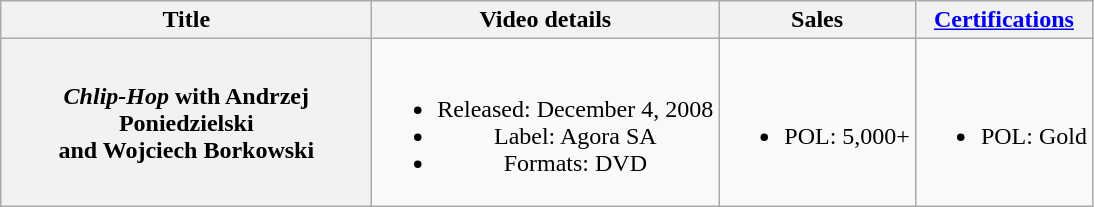<table class="wikitable plainrowheaders" style="text-align:center;">
<tr>
<th scope="col" style="width:15em;">Title</th>
<th scope="col">Video details</th>
<th scope="col">Sales</th>
<th scope="col"><a href='#'>Certifications</a></th>
</tr>
<tr>
<th scope="row"><em>Chlip-Hop</em> with Andrzej Poniedzielski<br>and Wojciech Borkowski</th>
<td><br><ul><li>Released: December 4, 2008</li><li>Label: Agora SA</li><li>Formats: DVD</li></ul></td>
<td><br><ul><li>POL: 5,000+</li></ul></td>
<td><br><ul><li>POL: Gold</li></ul></td>
</tr>
</table>
